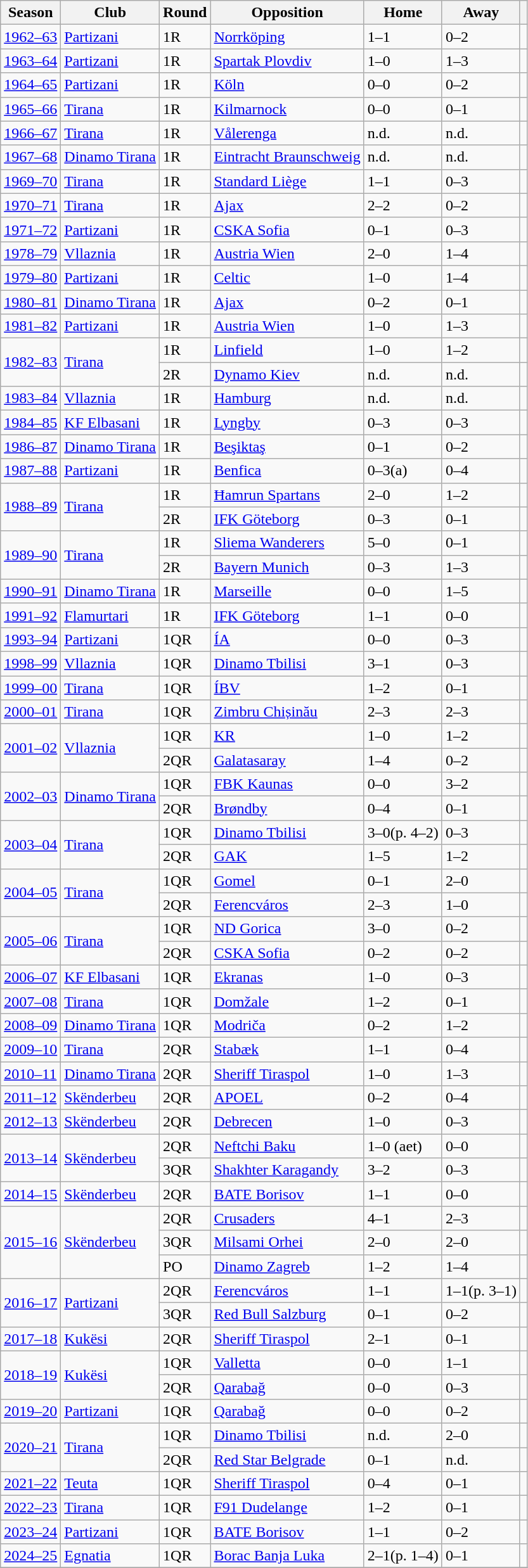<table class="wikitable">
<tr>
<th>Season</th>
<th>Club</th>
<th>Round</th>
<th>Opposition</th>
<th>Home</th>
<th>Away</th>
<th></th>
</tr>
<tr>
<td><a href='#'>1962–63</a></td>
<td><a href='#'>Partizani</a></td>
<td>1R</td>
<td> <a href='#'>Norrköping</a></td>
<td>1–1</td>
<td>0–2</td>
<td align="center"></td>
</tr>
<tr>
<td><a href='#'>1963–64</a></td>
<td><a href='#'>Partizani</a></td>
<td>1R</td>
<td> <a href='#'>Spartak Plovdiv</a></td>
<td>1–0</td>
<td>1–3</td>
<td align="center"></td>
</tr>
<tr>
<td><a href='#'>1964–65</a></td>
<td><a href='#'>Partizani</a></td>
<td>1R</td>
<td> <a href='#'>Köln</a></td>
<td>0–0</td>
<td>0–2</td>
<td align="center"></td>
</tr>
<tr>
<td><a href='#'>1965–66</a></td>
<td><a href='#'>Tirana</a></td>
<td>1R</td>
<td> <a href='#'>Kilmarnock</a></td>
<td>0–0</td>
<td>0–1</td>
<td align="center"></td>
</tr>
<tr>
<td><a href='#'>1966–67</a></td>
<td><a href='#'>Tirana</a></td>
<td>1R</td>
<td> <a href='#'>Vålerenga</a></td>
<td>n.d.</td>
<td>n.d.</td>
<td align="center"></td>
</tr>
<tr>
<td><a href='#'>1967–68</a></td>
<td><a href='#'>Dinamo Tirana</a></td>
<td>1R</td>
<td> <a href='#'>Eintracht Braunschweig</a></td>
<td>n.d.</td>
<td>n.d.</td>
<td align="center"></td>
</tr>
<tr>
<td><a href='#'>1969–70</a></td>
<td><a href='#'>Tirana</a></td>
<td>1R</td>
<td> <a href='#'>Standard Liège</a></td>
<td>1–1</td>
<td>0–3</td>
<td align="center"></td>
</tr>
<tr>
<td><a href='#'>1970–71</a></td>
<td><a href='#'>Tirana</a></td>
<td>1R</td>
<td> <a href='#'>Ajax</a></td>
<td>2–2</td>
<td>0–2</td>
<td align="center"></td>
</tr>
<tr>
<td><a href='#'>1971–72</a></td>
<td><a href='#'>Partizani</a></td>
<td>1R</td>
<td> <a href='#'>CSKA Sofia</a></td>
<td>0–1</td>
<td>0–3</td>
<td align="center"></td>
</tr>
<tr>
<td><a href='#'>1978–79</a></td>
<td><a href='#'>Vllaznia</a></td>
<td>1R</td>
<td> <a href='#'>Austria Wien</a></td>
<td>2–0</td>
<td>1–4</td>
<td align="center"></td>
</tr>
<tr>
<td><a href='#'>1979–80</a></td>
<td><a href='#'>Partizani</a></td>
<td>1R</td>
<td> <a href='#'>Celtic</a></td>
<td>1–0</td>
<td>1–4</td>
<td align="center"></td>
</tr>
<tr>
<td><a href='#'>1980–81</a></td>
<td><a href='#'>Dinamo Tirana</a></td>
<td>1R</td>
<td> <a href='#'>Ajax</a></td>
<td>0–2</td>
<td>0–1</td>
<td align="center"></td>
</tr>
<tr>
<td><a href='#'>1981–82</a></td>
<td><a href='#'>Partizani</a></td>
<td>1R</td>
<td> <a href='#'>Austria Wien</a></td>
<td>1–0</td>
<td>1–3</td>
<td align="center"></td>
</tr>
<tr>
<td rowspan=2><a href='#'>1982–83</a></td>
<td rowspan=2><a href='#'>Tirana</a></td>
<td>1R</td>
<td> <a href='#'>Linfield</a></td>
<td>1–0</td>
<td>1–2</td>
<td align="center"></td>
</tr>
<tr>
<td>2R</td>
<td> <a href='#'>Dynamo Kiev</a></td>
<td>n.d.</td>
<td>n.d.</td>
<td align="center"></td>
</tr>
<tr>
<td><a href='#'>1983–84</a></td>
<td><a href='#'>Vllaznia</a></td>
<td>1R</td>
<td> <a href='#'>Hamburg</a></td>
<td>n.d.</td>
<td>n.d.</td>
<td align="center"></td>
</tr>
<tr>
<td><a href='#'>1984–85</a></td>
<td><a href='#'>KF Elbasani</a></td>
<td>1R</td>
<td> <a href='#'>Lyngby</a></td>
<td>0–3</td>
<td>0–3</td>
<td align="center"></td>
</tr>
<tr>
<td><a href='#'>1986–87</a></td>
<td><a href='#'>Dinamo Tirana</a></td>
<td>1R</td>
<td> <a href='#'>Beşiktaş</a></td>
<td>0–1</td>
<td>0–2</td>
<td align="center"></td>
</tr>
<tr>
<td><a href='#'>1987–88</a></td>
<td><a href='#'>Partizani</a></td>
<td>1R</td>
<td> <a href='#'>Benfica</a></td>
<td>0–3(a)</td>
<td>0–4</td>
<td align="center"></td>
</tr>
<tr>
<td rowspan=2><a href='#'>1988–89</a></td>
<td rowspan=2><a href='#'>Tirana</a></td>
<td>1R</td>
<td> <a href='#'>Ħamrun Spartans</a></td>
<td>2–0</td>
<td>1–2</td>
<td align="center"></td>
</tr>
<tr>
<td>2R</td>
<td> <a href='#'>IFK Göteborg</a></td>
<td>0–3</td>
<td>0–1</td>
<td align="center"></td>
</tr>
<tr>
<td rowspan=2><a href='#'>1989–90</a></td>
<td rowspan=2><a href='#'>Tirana</a></td>
<td>1R</td>
<td> <a href='#'>Sliema Wanderers</a></td>
<td>5–0</td>
<td>0–1</td>
<td align="center"></td>
</tr>
<tr>
<td>2R</td>
<td> <a href='#'>Bayern Munich</a></td>
<td>0–3</td>
<td>1–3</td>
<td align="center"></td>
</tr>
<tr>
<td><a href='#'>1990–91</a></td>
<td><a href='#'>Dinamo Tirana</a></td>
<td>1R</td>
<td> <a href='#'>Marseille</a></td>
<td>0–0</td>
<td>1–5</td>
<td align="center"></td>
</tr>
<tr>
<td><a href='#'>1991–92</a></td>
<td><a href='#'>Flamurtari</a></td>
<td>1R</td>
<td> <a href='#'>IFK Göteborg</a></td>
<td>1–1</td>
<td>0–0</td>
<td align="center"></td>
</tr>
<tr>
<td><a href='#'>1993–94</a></td>
<td><a href='#'>Partizani</a></td>
<td>1QR</td>
<td> <a href='#'>ÍA</a></td>
<td>0–0</td>
<td>0–3</td>
<td align="center"></td>
</tr>
<tr>
<td><a href='#'>1998–99</a></td>
<td><a href='#'>Vllaznia</a></td>
<td>1QR</td>
<td> <a href='#'>Dinamo Tbilisi</a></td>
<td>3–1</td>
<td>0–3</td>
<td align="center"></td>
</tr>
<tr>
<td><a href='#'>1999–00</a></td>
<td><a href='#'>Tirana</a></td>
<td>1QR</td>
<td> <a href='#'>ÍBV</a></td>
<td>1–2</td>
<td>0–1</td>
<td align="center"></td>
</tr>
<tr>
<td><a href='#'>2000–01</a></td>
<td><a href='#'>Tirana</a></td>
<td>1QR</td>
<td> <a href='#'>Zimbru Chișinău</a></td>
<td>2–3</td>
<td>2–3</td>
<td align="center"></td>
</tr>
<tr>
<td rowspan=2><a href='#'>2001–02</a></td>
<td rowspan=2><a href='#'>Vllaznia</a></td>
<td>1QR</td>
<td> <a href='#'>KR</a></td>
<td>1–0</td>
<td>1–2</td>
<td align="center"></td>
</tr>
<tr>
<td>2QR</td>
<td> <a href='#'>Galatasaray</a></td>
<td>1–4</td>
<td>0–2</td>
<td align="center"></td>
</tr>
<tr>
<td rowspan=2><a href='#'>2002–03</a></td>
<td rowspan=2><a href='#'>Dinamo Tirana</a></td>
<td>1QR</td>
<td> <a href='#'>FBK Kaunas</a></td>
<td>0–0</td>
<td>3–2</td>
<td align="center"></td>
</tr>
<tr>
<td>2QR</td>
<td> <a href='#'>Brøndby</a></td>
<td>0–4</td>
<td>0–1</td>
<td align="center"></td>
</tr>
<tr>
<td rowspan=2><a href='#'>2003–04</a></td>
<td rowspan=2><a href='#'>Tirana</a></td>
<td>1QR</td>
<td> <a href='#'>Dinamo Tbilisi</a></td>
<td>3–0(p. 4–2)</td>
<td>0–3</td>
<td align="center"></td>
</tr>
<tr>
<td>2QR</td>
<td> <a href='#'>GAK</a></td>
<td>1–5</td>
<td>1–2</td>
<td align="center"></td>
</tr>
<tr>
<td rowspan=2><a href='#'>2004–05</a></td>
<td rowspan=2><a href='#'>Tirana</a></td>
<td>1QR</td>
<td> <a href='#'>Gomel</a></td>
<td>0–1</td>
<td>2–0</td>
<td align="center"></td>
</tr>
<tr>
<td>2QR</td>
<td> <a href='#'>Ferencváros</a></td>
<td>2–3</td>
<td>1–0</td>
<td align="center"></td>
</tr>
<tr>
<td rowspan=2><a href='#'>2005–06</a></td>
<td rowspan=2><a href='#'>Tirana</a></td>
<td>1QR</td>
<td> <a href='#'>ND Gorica</a></td>
<td>3–0</td>
<td>0–2</td>
<td align="center"></td>
</tr>
<tr>
<td>2QR</td>
<td> <a href='#'>CSKA Sofia</a></td>
<td>0–2</td>
<td>0–2</td>
<td align="center"></td>
</tr>
<tr>
<td><a href='#'>2006–07</a></td>
<td><a href='#'>KF Elbasani</a></td>
<td>1QR</td>
<td> <a href='#'>Ekranas</a></td>
<td>1–0</td>
<td>0–3</td>
<td align="center"></td>
</tr>
<tr>
<td><a href='#'>2007–08</a></td>
<td><a href='#'>Tirana</a></td>
<td>1QR</td>
<td> <a href='#'>Domžale</a></td>
<td>1–2</td>
<td>0–1</td>
<td align="center"></td>
</tr>
<tr>
<td><a href='#'>2008–09</a></td>
<td><a href='#'>Dinamo Tirana</a></td>
<td>1QR</td>
<td> <a href='#'>Modriča</a></td>
<td>0–2</td>
<td>1–2</td>
<td align="center"></td>
</tr>
<tr>
<td><a href='#'>2009–10</a></td>
<td><a href='#'>Tirana</a></td>
<td>2QR</td>
<td> <a href='#'>Stabæk</a></td>
<td>1–1</td>
<td>0–4</td>
<td align="center"></td>
</tr>
<tr>
<td><a href='#'>2010–11</a></td>
<td><a href='#'>Dinamo Tirana</a></td>
<td>2QR</td>
<td> <a href='#'>Sheriff Tiraspol</a></td>
<td>1–0</td>
<td>1–3</td>
<td align="center"></td>
</tr>
<tr>
<td><a href='#'>2011–12</a></td>
<td><a href='#'>Skënderbeu</a></td>
<td>2QR</td>
<td> <a href='#'>APOEL</a></td>
<td>0–2</td>
<td>0–4</td>
<td align="center"></td>
</tr>
<tr>
<td><a href='#'>2012–13</a></td>
<td><a href='#'>Skënderbeu</a></td>
<td>2QR</td>
<td> <a href='#'>Debrecen</a></td>
<td>1–0</td>
<td>0–3</td>
<td align="center"></td>
</tr>
<tr>
<td rowspan=2><a href='#'>2013–14</a></td>
<td rowspan=2><a href='#'>Skënderbeu</a></td>
<td>2QR</td>
<td> <a href='#'>Neftchi Baku</a></td>
<td>1–0 (aet)</td>
<td>0–0</td>
<td align="center"></td>
</tr>
<tr>
<td>3QR</td>
<td> <a href='#'>Shakhter Karagandy</a></td>
<td>3–2</td>
<td>0–3</td>
<td align="center"></td>
</tr>
<tr>
<td><a href='#'>2014–15</a></td>
<td><a href='#'>Skënderbeu</a></td>
<td>2QR</td>
<td> <a href='#'>BATE Borisov</a></td>
<td>1–1</td>
<td>0–0</td>
<td align="center"></td>
</tr>
<tr>
<td rowspan=3><a href='#'>2015–16</a></td>
<td rowspan=3><a href='#'>Skënderbeu</a></td>
<td>2QR</td>
<td> <a href='#'>Crusaders</a></td>
<td>4–1</td>
<td>2–3</td>
<td align="center"></td>
</tr>
<tr>
<td>3QR</td>
<td> <a href='#'>Milsami Orhei</a></td>
<td>2–0</td>
<td>2–0</td>
<td align="center"></td>
</tr>
<tr>
<td>PO</td>
<td> <a href='#'>Dinamo Zagreb</a></td>
<td>1–2</td>
<td>1–4</td>
<td align="center"></td>
</tr>
<tr>
<td rowspan=2><a href='#'>2016–17</a></td>
<td rowspan=2><a href='#'>Partizani</a></td>
<td>2QR</td>
<td>  <a href='#'>Ferencváros</a></td>
<td>1–1</td>
<td>1–1(p. 3–1)</td>
<td align="center"></td>
</tr>
<tr>
<td>3QR</td>
<td>  <a href='#'>Red Bull Salzburg</a></td>
<td>0–1</td>
<td>0–2</td>
<td align="center"></td>
</tr>
<tr>
<td><a href='#'>2017–18</a></td>
<td><a href='#'>Kukësi</a></td>
<td>2QR</td>
<td>  <a href='#'>Sheriff Tiraspol</a></td>
<td>2–1</td>
<td>0–1</td>
<td align="center"></td>
</tr>
<tr>
<td rowspan=2><a href='#'>2018–19</a></td>
<td rowspan=2><a href='#'>Kukësi</a></td>
<td>1QR</td>
<td>  <a href='#'>Valletta</a></td>
<td>0–0</td>
<td>1–1</td>
<td align="center"></td>
</tr>
<tr>
<td>2QR</td>
<td>  <a href='#'>Qarabağ</a></td>
<td>0–0</td>
<td>0–3</td>
<td align="center"></td>
</tr>
<tr>
<td><a href='#'>2019–20</a></td>
<td><a href='#'>Partizani</a></td>
<td>1QR</td>
<td>  <a href='#'>Qarabağ</a></td>
<td>0–0</td>
<td>0–2</td>
<td align="center"></td>
</tr>
<tr>
<td rowspan=2><a href='#'>2020–21</a></td>
<td rowspan=2><a href='#'>Tirana</a></td>
<td>1QR</td>
<td> <a href='#'>Dinamo Tbilisi</a></td>
<td>n.d.</td>
<td>2–0</td>
<td align="center"></td>
</tr>
<tr>
<td>2QR</td>
<td> <a href='#'>Red Star Belgrade</a></td>
<td>0–1</td>
<td>n.d.</td>
<td align="center"></td>
</tr>
<tr>
<td rowspan=1><a href='#'>2021–22</a></td>
<td rowspan=1><a href='#'>Teuta</a></td>
<td>1QR</td>
<td> <a href='#'>Sheriff Tiraspol</a></td>
<td>0–4</td>
<td>0–1</td>
<td align="center"></td>
</tr>
<tr>
<td rowspan=1><a href='#'>2022–23</a></td>
<td rowspan=1><a href='#'>Tirana</a></td>
<td>1QR</td>
<td> <a href='#'>F91 Dudelange</a></td>
<td>1–2</td>
<td>0–1</td>
<td align="center"></td>
</tr>
<tr>
<td><a href='#'>2023–24</a></td>
<td><a href='#'>Partizani</a></td>
<td>1QR</td>
<td> <a href='#'>BATE Borisov</a></td>
<td>1–1</td>
<td>0–2</td>
<td align="center"></td>
</tr>
<tr>
<td><a href='#'>2024–25</a></td>
<td><a href='#'>Egnatia</a></td>
<td>1QR</td>
<td> <a href='#'>Borac Banja Luka</a></td>
<td>2–1(p. 1–4)</td>
<td>0–1</td>
<td align="center"></td>
</tr>
<tr>
</tr>
</table>
